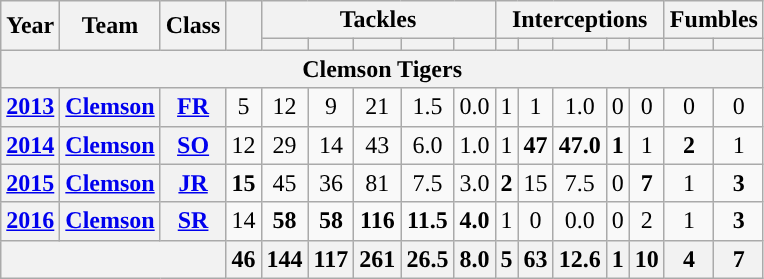<table class="wikitable sortable" style="text-align:center;">
<tr>
<th rowspan="2">Year</th>
<th rowspan="2">Team</th>
<th rowspan="2">Class</th>
<th rowspan="2"></th>
<th colspan="5">Tackles</th>
<th colspan="5">Interceptions</th>
<th colspan="2">Fumbles</th>
</tr>
<tr>
<th></th>
<th></th>
<th></th>
<th></th>
<th></th>
<th></th>
<th></th>
<th></th>
<th></th>
<th></th>
<th></th>
<th></th>
</tr>
<tr>
<th colspan="16">Clemson Tigers</th>
</tr>
<tr>
<th><a href='#'>2013</a></th>
<th><a href='#'>Clemson</a></th>
<th><a href='#'>FR</a></th>
<td>5</td>
<td>12</td>
<td>9</td>
<td>21</td>
<td>1.5</td>
<td>0.0</td>
<td>1</td>
<td>1</td>
<td>1.0</td>
<td>0</td>
<td>0</td>
<td>0</td>
<td>0</td>
</tr>
<tr>
<th><a href='#'>2014</a></th>
<th><a href='#'>Clemson</a></th>
<th><a href='#'>SO</a></th>
<td>12</td>
<td>29</td>
<td>14</td>
<td>43</td>
<td>6.0</td>
<td>1.0</td>
<td>1</td>
<td><strong>47</strong></td>
<td><strong>47.0</strong></td>
<td><strong>1</strong></td>
<td>1</td>
<td><strong>2</strong></td>
<td>1</td>
</tr>
<tr>
<th><a href='#'>2015</a></th>
<th><a href='#'>Clemson</a></th>
<th><a href='#'>JR</a></th>
<td><strong>15</strong></td>
<td>45</td>
<td>36</td>
<td>81</td>
<td>7.5</td>
<td>3.0</td>
<td><strong>2</strong></td>
<td>15</td>
<td>7.5</td>
<td>0</td>
<td><strong>7</strong></td>
<td>1</td>
<td><strong>3</strong></td>
</tr>
<tr>
<th><a href='#'>2016</a></th>
<th><a href='#'>Clemson</a></th>
<th><a href='#'>SR</a></th>
<td>14</td>
<td><strong>58</strong></td>
<td><strong>58</strong></td>
<td><strong>116</strong></td>
<td><strong>11.5</strong></td>
<td><strong>4.0</strong></td>
<td>1</td>
<td>0</td>
<td>0.0</td>
<td>0</td>
<td>2</td>
<td>1</td>
<td><strong>3</strong></td>
</tr>
<tr>
<th colspan="3"></th>
<th>46</th>
<th>144</th>
<th>117</th>
<th>261</th>
<th>26.5</th>
<th>8.0</th>
<th>5</th>
<th>63</th>
<th>12.6</th>
<th>1</th>
<th>10</th>
<th>4</th>
<th>7</th>
</tr>
</table>
